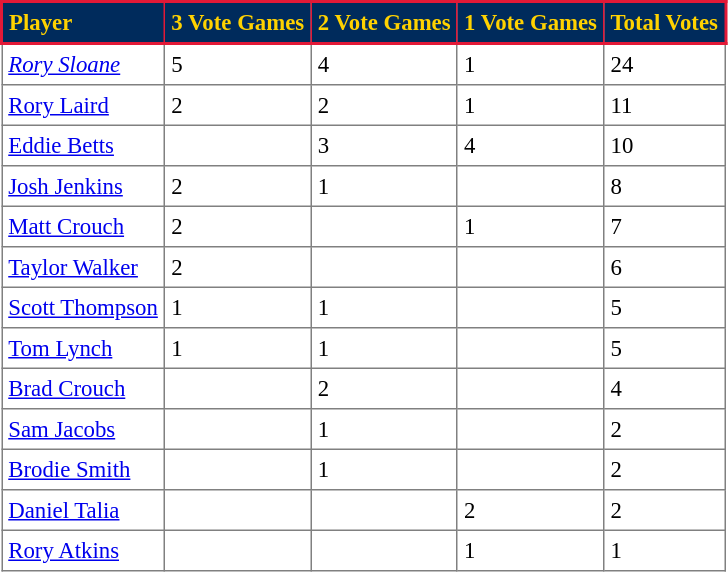<table border="1" cellpadding="4" cellspacing="0" style="text-align:left; font-size:95%; border-collapse:collapse;">
<tr style="background:#002B5C; color: #FFD200; border: solid #E21937 2px;">
<th>Player</th>
<th>3 Vote Games</th>
<th>2 Vote Games</th>
<th>1 Vote Games</th>
<th>Total Votes</th>
</tr>
<tr>
<td><em><a href='#'>Rory Sloane</a></em></td>
<td>5</td>
<td>4</td>
<td>1</td>
<td>24</td>
</tr>
<tr>
<td><a href='#'>Rory Laird</a></td>
<td>2</td>
<td>2</td>
<td>1</td>
<td>11</td>
</tr>
<tr>
<td><a href='#'>Eddie Betts</a></td>
<td></td>
<td>3</td>
<td>4</td>
<td>10</td>
</tr>
<tr>
<td><a href='#'>Josh Jenkins</a></td>
<td>2</td>
<td>1</td>
<td></td>
<td>8</td>
</tr>
<tr>
<td><a href='#'>Matt Crouch</a></td>
<td>2</td>
<td></td>
<td>1</td>
<td>7</td>
</tr>
<tr>
<td><a href='#'>Taylor Walker</a></td>
<td>2</td>
<td></td>
<td></td>
<td>6</td>
</tr>
<tr>
<td><a href='#'>Scott Thompson</a></td>
<td>1</td>
<td>1</td>
<td></td>
<td>5</td>
</tr>
<tr>
<td><a href='#'>Tom Lynch</a></td>
<td>1</td>
<td>1</td>
<td></td>
<td>5</td>
</tr>
<tr>
<td><a href='#'>Brad Crouch</a></td>
<td></td>
<td>2</td>
<td></td>
<td>4</td>
</tr>
<tr>
<td><a href='#'>Sam Jacobs</a></td>
<td></td>
<td>1</td>
<td></td>
<td>2</td>
</tr>
<tr>
<td><a href='#'>Brodie Smith</a></td>
<td></td>
<td>1</td>
<td></td>
<td>2</td>
</tr>
<tr>
<td><a href='#'>Daniel Talia</a></td>
<td></td>
<td></td>
<td>2</td>
<td>2</td>
</tr>
<tr>
<td><a href='#'>Rory Atkins</a></td>
<td></td>
<td></td>
<td>1</td>
<td>1</td>
</tr>
</table>
